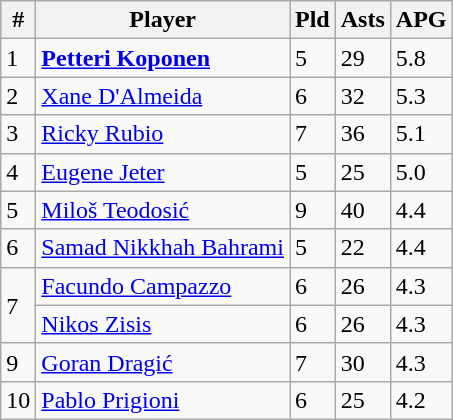<table class=wikitable>
<tr>
<th>#</th>
<th>Player</th>
<th>Pld</th>
<th>Asts</th>
<th>APG</th>
</tr>
<tr>
<td>1</td>
<td> <strong><a href='#'>Petteri Koponen</a></strong></td>
<td>5</td>
<td>29</td>
<td>5.8</td>
</tr>
<tr>
<td>2</td>
<td> <a href='#'>Xane D'Almeida</a></td>
<td>6</td>
<td>32</td>
<td>5.3</td>
</tr>
<tr>
<td>3</td>
<td> <a href='#'>Ricky Rubio</a></td>
<td>7</td>
<td>36</td>
<td>5.1</td>
</tr>
<tr>
<td>4</td>
<td> <a href='#'>Eugene Jeter</a></td>
<td>5</td>
<td>25</td>
<td>5.0</td>
</tr>
<tr>
<td>5</td>
<td> <a href='#'>Miloš Teodosić</a></td>
<td>9</td>
<td>40</td>
<td>4.4</td>
</tr>
<tr>
<td>6</td>
<td> <a href='#'>Samad Nikkhah Bahrami</a></td>
<td>5</td>
<td>22</td>
<td>4.4</td>
</tr>
<tr>
<td rowspan=2>7</td>
<td> <a href='#'>Facundo Campazzo</a></td>
<td>6</td>
<td>26</td>
<td>4.3</td>
</tr>
<tr>
<td> <a href='#'>Nikos Zisis</a></td>
<td>6</td>
<td>26</td>
<td>4.3</td>
</tr>
<tr>
<td>9</td>
<td> <a href='#'>Goran Dragić</a></td>
<td>7</td>
<td>30</td>
<td>4.3</td>
</tr>
<tr>
<td>10</td>
<td> <a href='#'>Pablo Prigioni</a></td>
<td>6</td>
<td>25</td>
<td>4.2</td>
</tr>
</table>
